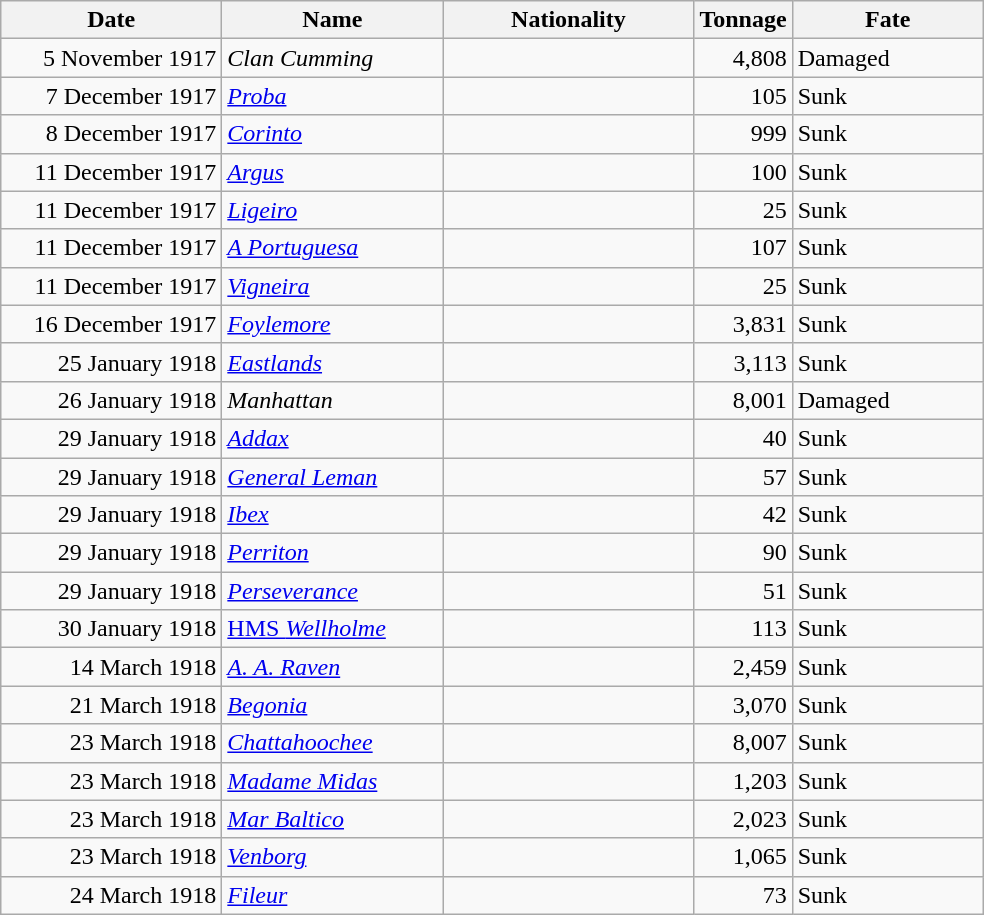<table class="wikitable sortable">
<tr>
<th width="140px">Date</th>
<th width="140px">Name</th>
<th width="160px">Nationality</th>
<th width="25px">Tonnage</th>
<th width="120px">Fate</th>
</tr>
<tr>
<td align="right">5 November 1917</td>
<td align="left"><em>Clan Cumming</em></td>
<td align="left"></td>
<td align="right">4,808</td>
<td align="left">Damaged</td>
</tr>
<tr>
<td align="right">7 December 1917</td>
<td align="left"><a href='#'><em>Proba</em></a></td>
<td align="left"></td>
<td align="right">105</td>
<td align="left">Sunk</td>
</tr>
<tr>
<td align="right">8 December 1917</td>
<td align="left"><a href='#'><em>Corinto</em></a></td>
<td align="left"></td>
<td align="right">999</td>
<td align="left">Sunk</td>
</tr>
<tr>
<td align="right">11 December 1917</td>
<td align="left"><a href='#'><em>Argus</em></a></td>
<td align="left"></td>
<td align="right">100</td>
<td align="left">Sunk</td>
</tr>
<tr>
<td align="right">11 December 1917</td>
<td align="left"><a href='#'><em>Ligeiro</em></a></td>
<td align="left"></td>
<td align="right">25</td>
<td align="left">Sunk</td>
</tr>
<tr>
<td align="right">11 December 1917</td>
<td align="left"><a href='#'><em>A Portuguesa</em></a></td>
<td align="left"></td>
<td align="right">107</td>
<td align="left">Sunk</td>
</tr>
<tr>
<td align="right">11 December 1917</td>
<td align="left"><a href='#'><em>Vigneira</em></a></td>
<td align="left"></td>
<td align="right">25</td>
<td align="left">Sunk</td>
</tr>
<tr>
<td align="right">16 December 1917</td>
<td align="left"><a href='#'><em>Foylemore</em></a></td>
<td align="left"></td>
<td align="right">3,831</td>
<td align="left">Sunk</td>
</tr>
<tr>
<td align="right">25 January 1918</td>
<td align="left"><a href='#'><em>Eastlands</em></a></td>
<td align="left"></td>
<td align="right">3,113</td>
<td align="left">Sunk</td>
</tr>
<tr>
<td align="right">26 January 1918</td>
<td align="left"><em>Manhattan</em></td>
<td align="left"></td>
<td align="right">8,001</td>
<td align="left">Damaged</td>
</tr>
<tr>
<td align="right">29 January 1918</td>
<td align="left"><a href='#'><em>Addax</em></a></td>
<td align="left"></td>
<td align="right">40</td>
<td align="left">Sunk</td>
</tr>
<tr>
<td align="right">29 January 1918</td>
<td align="left"><a href='#'><em>General Leman</em></a></td>
<td align="left"></td>
<td align="right">57</td>
<td align="left">Sunk</td>
</tr>
<tr>
<td align="right">29 January 1918</td>
<td align="left"><a href='#'><em>Ibex</em></a></td>
<td align="left"></td>
<td align="right">42</td>
<td align="left">Sunk</td>
</tr>
<tr>
<td align="right">29 January 1918</td>
<td align="left"><a href='#'><em>Perriton</em></a></td>
<td align="left"></td>
<td align="right">90</td>
<td align="left">Sunk</td>
</tr>
<tr>
<td align="right">29 January 1918</td>
<td align="left"><a href='#'><em>Perseverance</em></a></td>
<td align="left"></td>
<td align="right">51</td>
<td align="left">Sunk</td>
</tr>
<tr>
<td align="right">30 January 1918</td>
<td align="left"><a href='#'>HMS <em>Wellholme</em></a></td>
<td align="left"></td>
<td align="right">113</td>
<td align="left">Sunk</td>
</tr>
<tr>
<td align="right">14 March 1918</td>
<td align="left"><a href='#'><em>A. A. Raven</em></a></td>
<td align="left"></td>
<td align="right">2,459</td>
<td align="left">Sunk</td>
</tr>
<tr>
<td align="right">21 March 1918</td>
<td align="left"><a href='#'><em>Begonia</em></a></td>
<td align="left"></td>
<td align="right">3,070</td>
<td align="left">Sunk</td>
</tr>
<tr>
<td align="right">23 March 1918</td>
<td align="left"><a href='#'><em>Chattahoochee</em></a></td>
<td align="left"></td>
<td align="right">8,007</td>
<td align="left">Sunk</td>
</tr>
<tr>
<td align="right">23 March 1918</td>
<td align="left"><a href='#'><em>Madame Midas</em></a></td>
<td align="left"></td>
<td align="right">1,203</td>
<td align="left">Sunk</td>
</tr>
<tr>
<td align="right">23 March 1918</td>
<td align="left"><a href='#'><em>Mar Baltico</em></a></td>
<td align="left"></td>
<td align="right">2,023</td>
<td align="left">Sunk</td>
</tr>
<tr>
<td align="right">23 March 1918</td>
<td align="left"><a href='#'><em>Venborg</em></a></td>
<td align="left"></td>
<td align="right">1,065</td>
<td align="left">Sunk</td>
</tr>
<tr>
<td align="right">24 March 1918</td>
<td align="left"><a href='#'><em>Fileur</em></a></td>
<td align="left"></td>
<td align="right">73</td>
<td align="left">Sunk</td>
</tr>
</table>
